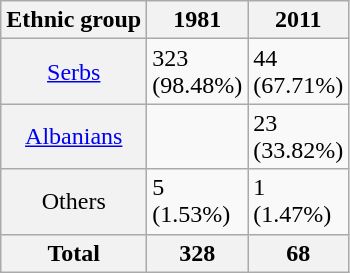<table class="wikitable">
<tr>
<th>Ethnic group</th>
<th style="width: 3em;">1981</th>
<th style="width: 3em;">2011</th>
</tr>
<tr>
<th style="font-weight: normal;"><a href='#'>Serbs</a></th>
<td>323 (98.48%)</td>
<td>44 (67.71%)</td>
</tr>
<tr>
<th style="font-weight: normal;"><a href='#'>Albanians</a></th>
<td></td>
<td>23 (33.82%)</td>
</tr>
<tr>
<th style="font-weight: normal;">Others</th>
<td>5 (1.53%)</td>
<td>1 (1.47%)</td>
</tr>
<tr>
<th>Total</th>
<th>328</th>
<th>68</th>
</tr>
</table>
